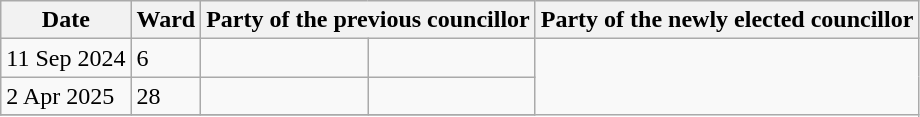<table class="wikitable">
<tr>
<th>Date</th>
<th>Ward</th>
<th colspan=2>Party of the previous councillor</th>
<th colspan=2>Party of the newly elected councillor</th>
</tr>
<tr>
<td>11 Sep 2024</td>
<td>6</td>
<td></td>
<td></td>
</tr>
<tr>
<td>2 Apr 2025</td>
<td>28</td>
<td></td>
<td></td>
</tr>
<tr>
</tr>
</table>
